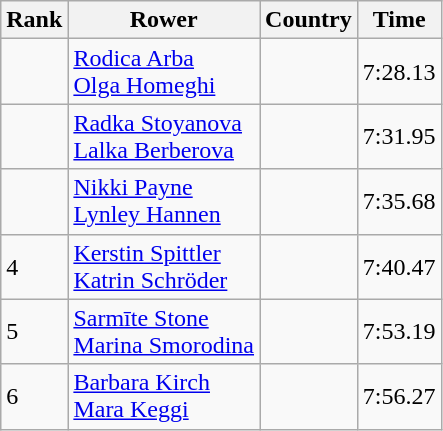<table class="wikitable">
<tr>
<th>Rank</th>
<th>Rower</th>
<th>Country</th>
<th>Time</th>
</tr>
<tr>
<td></td>
<td><a href='#'>Rodica Arba</a> <br> <a href='#'>Olga Homeghi</a></td>
<td></td>
<td>7:28.13</td>
</tr>
<tr>
<td></td>
<td><a href='#'>Radka Stoyanova</a> <br> <a href='#'>Lalka Berberova</a></td>
<td></td>
<td>7:31.95</td>
</tr>
<tr>
<td></td>
<td><a href='#'>Nikki Payne</a><br><a href='#'>Lynley Hannen</a></td>
<td></td>
<td>7:35.68</td>
</tr>
<tr>
<td>4</td>
<td><a href='#'>Kerstin Spittler</a><br><a href='#'>Katrin Schröder</a></td>
<td></td>
<td>7:40.47</td>
</tr>
<tr>
<td>5</td>
<td><a href='#'>Sarmīte Stone</a><br><a href='#'>Marina Smorodina</a></td>
<td></td>
<td>7:53.19</td>
</tr>
<tr>
<td>6</td>
<td><a href='#'>Barbara Kirch</a><br><a href='#'>Mara Keggi</a></td>
<td></td>
<td>7:56.27</td>
</tr>
</table>
